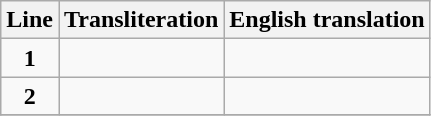<table class ="wikitable" style="text-align:center">
<tr>
<th>Line</th>
<th>Transliteration</th>
<th>English translation</th>
</tr>
<tr>
<td><strong>1</strong></td>
<td></td>
<td></td>
</tr>
<tr>
<td><strong>2</strong></td>
<td></td>
<td></td>
</tr>
<tr>
</tr>
</table>
